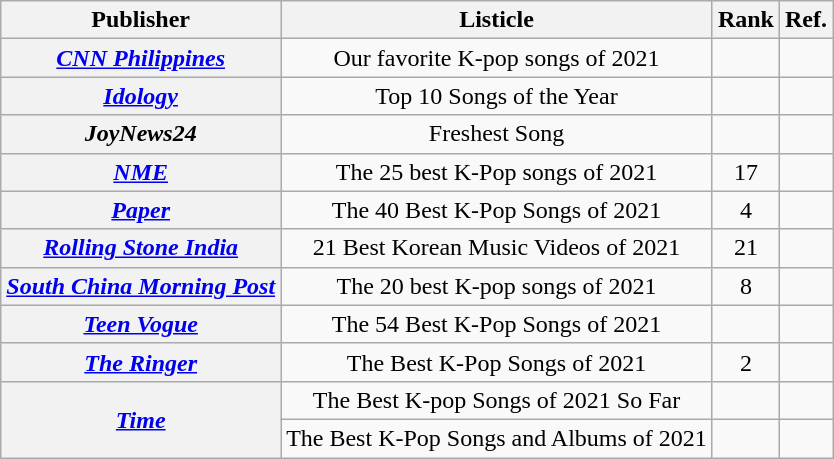<table class="wikitable sortable plainrowheaders" style="text-align:center">
<tr>
<th scope="col">Publisher</th>
<th scope="col">Listicle</th>
<th scope="col">Rank</th>
<th scope="col" class="unsortable">Ref.</th>
</tr>
<tr>
<th scope="row"><em><a href='#'>CNN Philippines</a></em></th>
<td>Our favorite K-pop songs of 2021</td>
<td></td>
<td style="text-align:center"></td>
</tr>
<tr>
<th scope="row"><em><a href='#'>Idology</a></em></th>
<td>Top 10 Songs of the Year</td>
<td></td>
<td style="text-align:center"></td>
</tr>
<tr>
<th scope="row"><em>JoyNews24</em></th>
<td>Freshest Song</td>
<td></td>
<td style="text-align:center"></td>
</tr>
<tr>
<th scope="row"><em><a href='#'>NME</a></em></th>
<td>The 25 best K-Pop songs of 2021</td>
<td>17</td>
<td style="text-align:center"></td>
</tr>
<tr>
<th scope="row"><em><a href='#'>Paper</a></em></th>
<td>The 40 Best K-Pop Songs of 2021</td>
<td>4</td>
<td style="text-align:center"></td>
</tr>
<tr>
<th scope="row"><em><a href='#'>Rolling Stone India</a></em></th>
<td>21 Best Korean Music Videos of 2021</td>
<td>21</td>
<td style="text-align:center"></td>
</tr>
<tr>
<th scope="row"><em><a href='#'>South China Morning Post</a></em></th>
<td>The 20 best K-pop songs of 2021</td>
<td>8</td>
<td style="text-align:center"></td>
</tr>
<tr>
<th scope="row"><em><a href='#'>Teen Vogue</a></em></th>
<td>The 54 Best K-Pop Songs of 2021</td>
<td></td>
<td style="text-align:center"></td>
</tr>
<tr>
<th scope="row"><a href='#'><em>The Ringer</em></a></th>
<td>The Best K-Pop Songs of 2021</td>
<td>2</td>
<td style="text-align:center"></td>
</tr>
<tr>
<th rowspan="2" scope="row"><em><a href='#'>Time</a></em></th>
<td>The Best K-pop Songs of 2021 So Far</td>
<td></td>
<td style="text-align:center"></td>
</tr>
<tr>
<td>The Best K-Pop Songs and Albums of 2021</td>
<td></td>
<td style="text-align:center"></td>
</tr>
</table>
